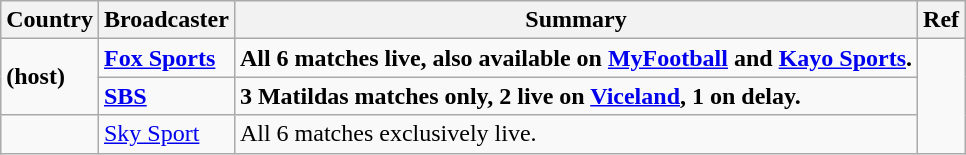<table class="wikitable">
<tr>
<th>Country</th>
<th>Broadcaster</th>
<th>Summary</th>
<th>Ref</th>
</tr>
<tr>
<td rowspan="2"><strong> (host)</strong></td>
<td><a href='#'><strong>Fox Sports</strong></a></td>
<td><strong>All 6 matches live, also available on <a href='#'>MyFootball</a> and <a href='#'>Kayo Sports</a>.</strong></td>
<td rowspan="3"></td>
</tr>
<tr>
<td><a href='#'><strong>SBS</strong></a></td>
<td><strong>3 Matildas matches only, 2 live on <a href='#'>Viceland</a>, 1 on delay.</strong></td>
</tr>
<tr>
<td></td>
<td><a href='#'>Sky Sport</a></td>
<td>All 6 matches exclusively live.</td>
</tr>
</table>
